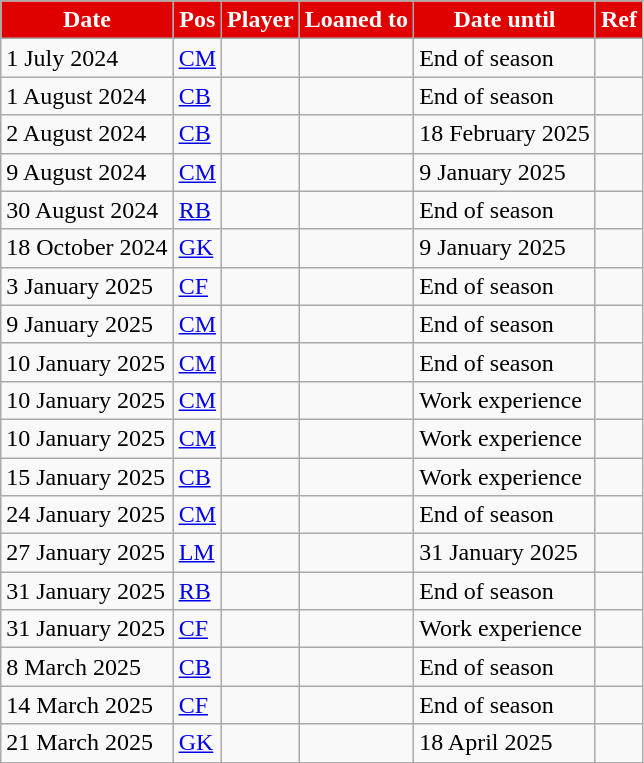<table class="wikitable plainrowheaders sortable">
<tr>
<th style="background:#E00000; color:white;">Date</th>
<th style="background:#E00000; color:white;">Pos</th>
<th style="background:#E00000; color:white;">Player</th>
<th style="background:#E00000; color:white;">Loaned to</th>
<th style="background:#E00000; color:white;">Date until</th>
<th style="background:#E00000; color:white;">Ref</th>
</tr>
<tr>
<td>1 July 2024</td>
<td><a href='#'>CM</a></td>
<td></td>
<td></td>
<td>End of season</td>
<td></td>
</tr>
<tr>
<td>1 August 2024</td>
<td><a href='#'>CB</a></td>
<td></td>
<td></td>
<td>End of season</td>
<td></td>
</tr>
<tr>
<td>2 August 2024</td>
<td><a href='#'>CB</a></td>
<td></td>
<td></td>
<td>18 February 2025</td>
<td></td>
</tr>
<tr>
<td>9 August 2024</td>
<td><a href='#'>CM</a></td>
<td></td>
<td></td>
<td>9 January 2025</td>
<td></td>
</tr>
<tr>
<td>30 August 2024</td>
<td><a href='#'>RB</a></td>
<td></td>
<td></td>
<td>End of season</td>
<td></td>
</tr>
<tr>
<td>18 October 2024</td>
<td><a href='#'>GK</a></td>
<td></td>
<td></td>
<td>9 January 2025</td>
<td></td>
</tr>
<tr>
<td>3 January 2025</td>
<td><a href='#'>CF</a></td>
<td></td>
<td></td>
<td>End of season</td>
<td></td>
</tr>
<tr>
<td>9 January 2025</td>
<td><a href='#'>CM</a></td>
<td></td>
<td></td>
<td>End of season</td>
<td></td>
</tr>
<tr>
<td>10 January 2025</td>
<td><a href='#'>CM</a></td>
<td></td>
<td></td>
<td>End of season</td>
<td></td>
</tr>
<tr>
<td>10 January 2025</td>
<td><a href='#'>CM</a></td>
<td></td>
<td></td>
<td>Work experience</td>
<td></td>
</tr>
<tr>
<td>10 January 2025</td>
<td><a href='#'>CM</a></td>
<td></td>
<td></td>
<td>Work experience</td>
<td></td>
</tr>
<tr>
<td>15 January 2025</td>
<td><a href='#'>CB</a></td>
<td></td>
<td></td>
<td>Work experience</td>
<td></td>
</tr>
<tr>
<td>24 January 2025</td>
<td><a href='#'>CM</a></td>
<td></td>
<td></td>
<td>End of season</td>
<td></td>
</tr>
<tr>
<td>27 January 2025</td>
<td><a href='#'>LM</a></td>
<td></td>
<td></td>
<td>31 January 2025</td>
<td></td>
</tr>
<tr>
<td>31 January 2025</td>
<td><a href='#'>RB</a></td>
<td></td>
<td></td>
<td>End of season</td>
<td></td>
</tr>
<tr>
<td>31 January 2025</td>
<td><a href='#'>CF</a></td>
<td></td>
<td></td>
<td>Work experience</td>
<td></td>
</tr>
<tr>
<td>8 March 2025</td>
<td><a href='#'>CB</a></td>
<td></td>
<td></td>
<td>End of season</td>
<td></td>
</tr>
<tr>
<td>14 March 2025</td>
<td><a href='#'>CF</a></td>
<td></td>
<td></td>
<td>End of season</td>
<td></td>
</tr>
<tr>
<td>21 March 2025</td>
<td><a href='#'>GK</a></td>
<td></td>
<td></td>
<td>18 April 2025</td>
<td></td>
</tr>
<tr>
</tr>
</table>
